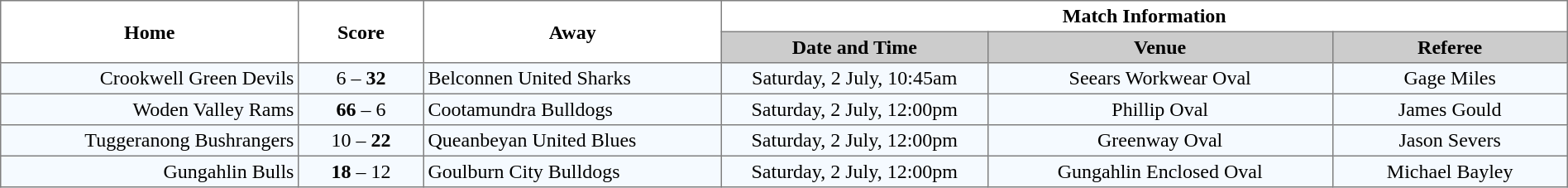<table border="1" cellpadding="3" cellspacing="0" width="100%" style="border-collapse:collapse;  text-align:center;">
<tr>
<th rowspan="2" width="19%">Home</th>
<th rowspan="2" width="8%">Score</th>
<th rowspan="2" width="19%">Away</th>
<th colspan="3">Match Information</th>
</tr>
<tr style="background:#CCCCCC">
<th width="17%">Date and Time</th>
<th width="22%">Venue</th>
<th width="50%">Referee</th>
</tr>
<tr style="text-align:center; background:#f5faff;">
<td align="right">Crookwell Green Devils </td>
<td>6 – <strong>32</strong></td>
<td align="left"> Belconnen United Sharks</td>
<td>Saturday, 2 July, 10:45am</td>
<td>Seears Workwear Oval</td>
<td>Gage Miles</td>
</tr>
<tr style="text-align:center; background:#f5faff;">
<td align="right">Woden Valley Rams </td>
<td><strong>66</strong> – 6</td>
<td align="left"> Cootamundra Bulldogs</td>
<td>Saturday, 2 July, 12:00pm</td>
<td>Phillip Oval</td>
<td>James Gould</td>
</tr>
<tr style="text-align:center; background:#f5faff;">
<td align="right">Tuggeranong Bushrangers </td>
<td>10 – <strong>22</strong></td>
<td align="left"> Queanbeyan United Blues</td>
<td>Saturday, 2 July, 12:00pm</td>
<td>Greenway Oval</td>
<td>Jason Severs</td>
</tr>
<tr style="text-align:center; background:#f5faff;">
<td align="right">Gungahlin Bulls </td>
<td><strong>18</strong> – 12</td>
<td align="left"> Goulburn City Bulldogs</td>
<td>Saturday, 2 July, 12:00pm</td>
<td>Gungahlin Enclosed Oval</td>
<td>Michael Bayley</td>
</tr>
</table>
